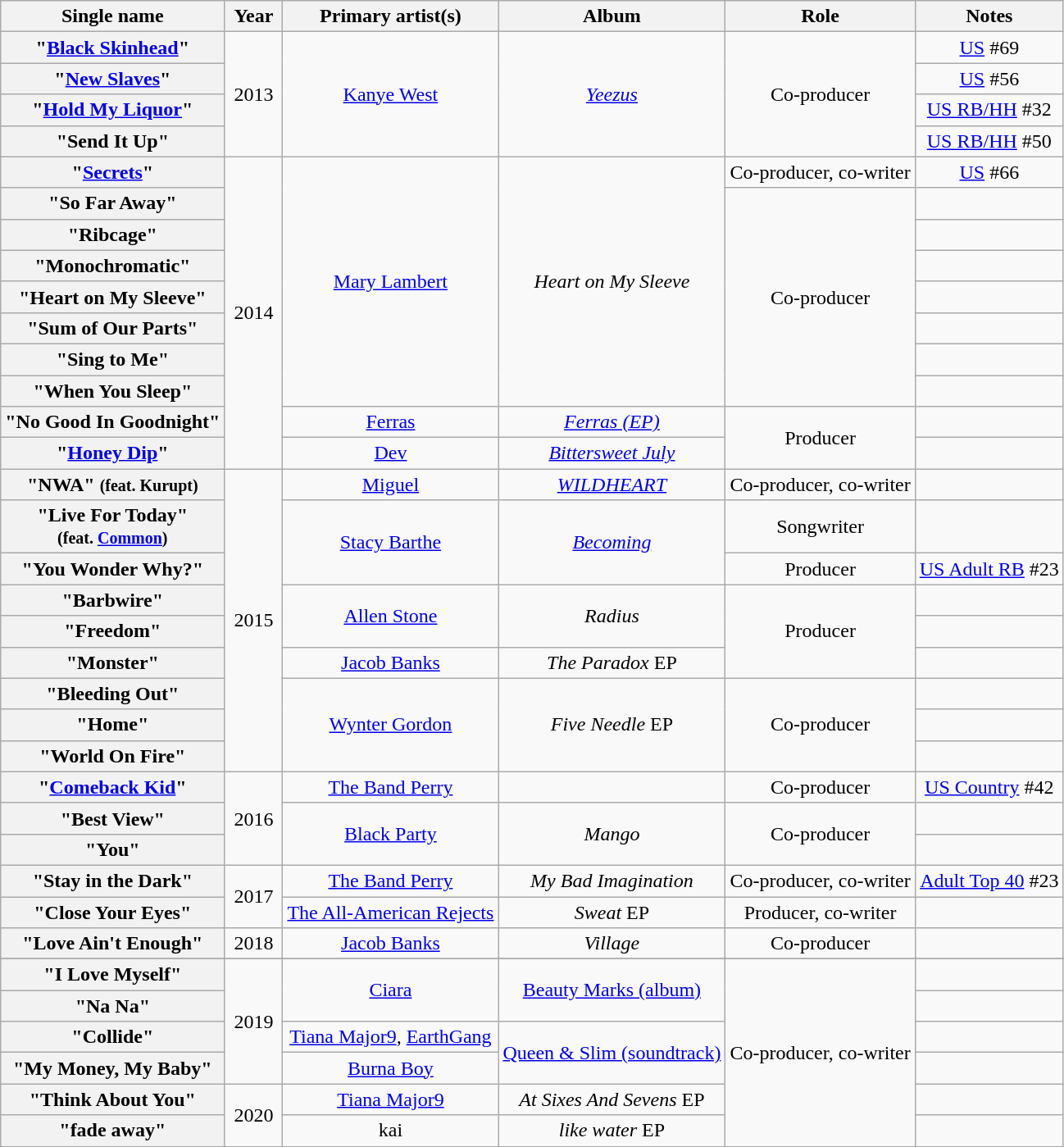<table class="wikitable plainrowheaders" style="text-align:center;">
<tr>
<th scope="col" rowspan="1">Single name</th>
<th scope="col" rowspan="1" style="width:2.5em;">Year</th>
<th scope="col" rowspan="1">Primary artist(s)</th>
<th scope="col" rowspan="1">Album</th>
<th scope="col" rowspan="1">Role</th>
<th scope="col" rowspan="1">Notes</th>
</tr>
<tr>
<th scope="row">"<a href='#'>Black Skinhead</a>"</th>
<td rowspan="4">2013</td>
<td rowspan="4"><a href='#'>Kanye West</a></td>
<td rowspan="4"><em><a href='#'>Yeezus</a></em></td>
<td rowspan="4">Co-producer</td>
<td><a href='#'>US</a> #69</td>
</tr>
<tr>
<th scope="row">"<a href='#'>New Slaves</a>"</th>
<td><a href='#'>US</a> #56</td>
</tr>
<tr>
<th scope="row">"<a href='#'>Hold My Liquor</a>"</th>
<td><a href='#'>US RB/HH</a> #32</td>
</tr>
<tr>
<th scope="row">"Send It Up"</th>
<td><a href='#'>US RB/HH</a> #50</td>
</tr>
<tr>
<th scope="row">"<a href='#'>Secrets</a>"</th>
<td rowspan="10">2014</td>
<td rowspan="8"><a href='#'>Mary Lambert</a></td>
<td rowspan="8"><em>Heart on My Sleeve</em></td>
<td>Co-producer, co-writer</td>
<td><a href='#'>US</a> #66</td>
</tr>
<tr>
<th scope="row">"So Far Away"</th>
<td rowspan="7">Co-producer</td>
<td></td>
</tr>
<tr>
<th scope="row">"Ribcage"</th>
<td></td>
</tr>
<tr>
<th scope="row">"Monochromatic"</th>
<td></td>
</tr>
<tr>
<th scope="row">"Heart on My Sleeve"</th>
<td></td>
</tr>
<tr>
<th scope="row">"Sum of Our Parts"</th>
<td></td>
</tr>
<tr>
<th scope="row">"Sing to Me"</th>
<td></td>
</tr>
<tr>
<th scope="row">"When You Sleep"</th>
<td></td>
</tr>
<tr>
<th scope="row">"No Good In Goodnight"</th>
<td><a href='#'>Ferras</a></td>
<td><em><a href='#'>Ferras (EP)</a></em></td>
<td rowspan="2">Producer</td>
<td></td>
</tr>
<tr>
<th scope="row">"<a href='#'>Honey Dip</a>"</th>
<td><a href='#'>Dev</a></td>
<td><em><a href='#'>Bittersweet July</a></em></td>
<td></td>
</tr>
<tr>
<th scope="row">"NWA" <small>(feat. Kurupt)</small></th>
<td rowspan="9">2015</td>
<td><a href='#'>Miguel</a></td>
<td><em><a href='#'>WILDHEART</a></em></td>
<td>Co-producer, co-writer</td>
<td></td>
</tr>
<tr>
<th scope="row">"Live For Today"<br><small>(feat. <a href='#'>Common</a>)</small></th>
<td rowspan="2"><a href='#'>Stacy Barthe</a></td>
<td rowspan="2"><em><a href='#'>Becoming</a></em></td>
<td>Songwriter</td>
<td></td>
</tr>
<tr>
<th scope="row">"You Wonder Why?"</th>
<td>Producer</td>
<td><a href='#'>US Adult RB</a> #23</td>
</tr>
<tr>
<th scope="row">"Barbwire"</th>
<td rowspan="2"><a href='#'>Allen Stone</a></td>
<td rowspan="2"><em>Radius</em></td>
<td rowspan="3">Producer</td>
<td></td>
</tr>
<tr>
<th scope="row">"Freedom"</th>
<td></td>
</tr>
<tr>
<th scope="row">"Monster"</th>
<td><a href='#'>Jacob Banks</a></td>
<td><em>The Paradox</em> EP</td>
<td></td>
</tr>
<tr>
<th scope="row">"Bleeding Out"</th>
<td rowspan="3"><a href='#'>Wynter Gordon</a></td>
<td rowspan="3"><em>Five Needle</em> EP</td>
<td rowspan="3">Co-producer</td>
</tr>
<tr>
<th scope="row">"Home"</th>
<td></td>
</tr>
<tr>
<th scope="row">"World On Fire"</th>
</tr>
<tr>
<th scope="row">"<a href='#'>Comeback Kid</a>"</th>
<td rowspan="3">2016</td>
<td><a href='#'>The Band Perry</a></td>
<td></td>
<td>Co-producer</td>
<td><a href='#'>US Country</a> #42</td>
</tr>
<tr>
<th scope="row">"Best View"</th>
<td rowspan="2"><a href='#'>Black Party</a></td>
<td rowspan="2"><em>Mango</em></td>
<td rowspan="2">Co-producer</td>
<td></td>
</tr>
<tr>
<th scope="row">"You"</th>
</tr>
<tr>
<th scope="row">"Stay in the Dark"</th>
<td rowspan="2">2017</td>
<td><a href='#'>The Band Perry</a></td>
<td><em>My Bad Imagination</em></td>
<td>Co-producer, co-writer</td>
<td><a href='#'>Adult Top 40</a> #23</td>
</tr>
<tr>
<th scope="row">"Close Your Eyes"</th>
<td><a href='#'>The All-American Rejects</a></td>
<td><em>Sweat</em> EP</td>
<td>Producer, co-writer</td>
<td></td>
</tr>
<tr>
<th scope="row">"Love Ain't Enough"</th>
<td>2018</td>
<td><a href='#'>Jacob Banks</a></td>
<td><em>Village</em></td>
<td>Co-producer</td>
<td></td>
</tr>
<tr>
</tr>
<tr>
<th scope="row">"I Love Myself"</th>
<td rowspan="4">2019</td>
<td rowspan="2"><a href='#'>Ciara</a></td>
<td rowspan="2"><a href='#'>Beauty Marks (album)</a></td>
<td rowspan="6">Co-producer, co-writer</td>
<td></td>
</tr>
<tr>
<th scope="row">"Na Na"</th>
<td></td>
</tr>
<tr>
<th scope="row">"Collide"</th>
<td><a href='#'>Tiana Major9</a>, <a href='#'>EarthGang</a></td>
<td rowspan="2"><a href='#'>Queen & Slim (soundtrack)</a></td>
<td></td>
</tr>
<tr>
<th scope="row">"My Money, My Baby"</th>
<td><a href='#'>Burna Boy</a></td>
<td></td>
</tr>
<tr>
<th scope="row">"Think About You"</th>
<td rowspan="2">2020</td>
<td><a href='#'>Tiana Major9</a></td>
<td><em>At Sixes And Sevens</em> EP</td>
<td></td>
</tr>
<tr>
<th scope="row">"fade away"</th>
<td>kai</td>
<td><em>like water</em> EP</td>
<td></td>
</tr>
</table>
